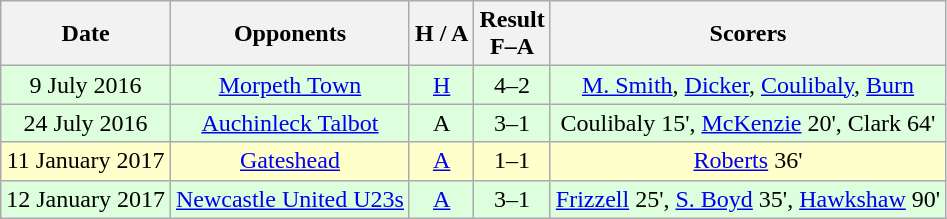<table class="wikitable" style="text-align:center">
<tr>
<th>Date</th>
<th>Opponents</th>
<th>H / A</th>
<th>Result<br>F–A</th>
<th>Scorers</th>
</tr>
<tr bgcolor=#ddffdd>
<td>9 July 2016</td>
<td> <a href='#'>Morpeth Town</a></td>
<td><a href='#'>H</a></td>
<td>4–2</td>
<td><a href='#'>M. Smith</a>, <a href='#'>Dicker</a>, <a href='#'>Coulibaly</a>, <a href='#'>Burn</a></td>
</tr>
<tr bgcolor=#ddffdd>
<td>24 July 2016</td>
<td><a href='#'>Auchinleck Talbot</a></td>
<td>A</td>
<td>3–1</td>
<td>Coulibaly 15', <a href='#'>McKenzie</a> 20', Clark 64'</td>
</tr>
<tr bgcolor=#ffffcc>
<td>11 January 2017</td>
<td> <a href='#'>Gateshead</a></td>
<td><a href='#'>A</a></td>
<td>1–1</td>
<td><a href='#'>Roberts</a> 36'</td>
</tr>
<tr bgcolor=#ddffdd>
<td>12 January 2017</td>
<td> <a href='#'>Newcastle United U23s</a></td>
<td><a href='#'>A</a></td>
<td>3–1</td>
<td><a href='#'>Frizzell</a> 25', <a href='#'>S. Boyd</a> 35', <a href='#'>Hawkshaw</a> 90'</td>
</tr>
</table>
